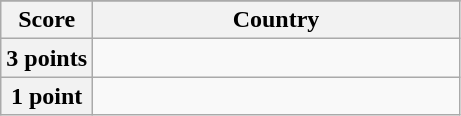<table class="wikitable">
<tr>
</tr>
<tr>
<th scope="col" width=20%>Score</th>
<th scope="col">Country</th>
</tr>
<tr>
<th scope="row">3 points</th>
<td></td>
</tr>
<tr>
<th scope="row">1 point</th>
<td></td>
</tr>
</table>
